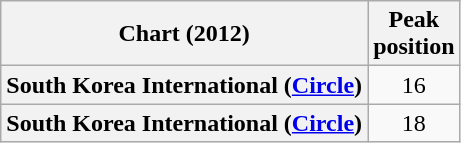<table class="wikitable sortable plainrowheaders" style="text-align:center">
<tr>
<th scope="col">Chart (2012)</th>
<th scope="col">Peak<br>position</th>
</tr>
<tr>
<th scope="row">South Korea International (<a href='#'>Circle</a>)</th>
<td>16</td>
</tr>
<tr>
<th scope="row">South Korea International (<a href='#'>Circle</a>)<br></th>
<td>18</td>
</tr>
</table>
